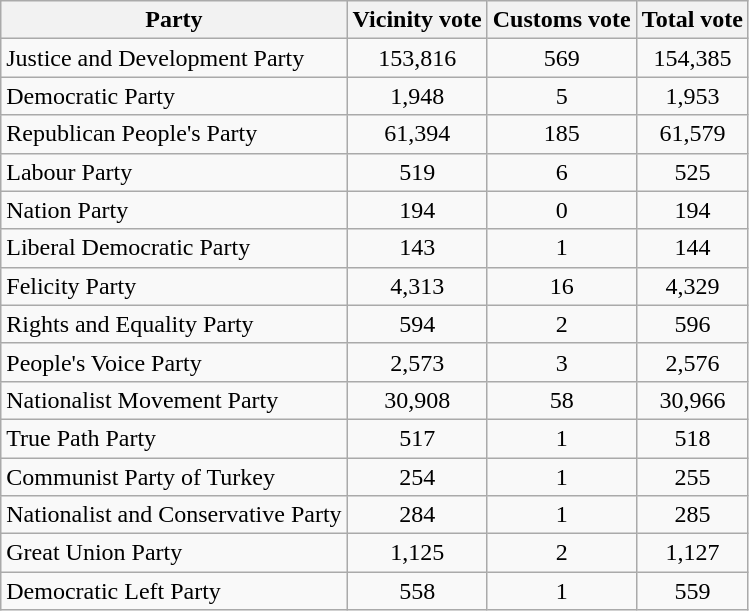<table class="wikitable sortable">
<tr>
<th style="text-align:center;">Party</th>
<th style="text-align:center;">Vicinity vote</th>
<th style="text-align:center;">Customs vote</th>
<th style="text-align:center;">Total vote</th>
</tr>
<tr>
<td>Justice and Development Party</td>
<td style="text-align:center;">153,816</td>
<td style="text-align:center;">569</td>
<td style="text-align:center;">154,385</td>
</tr>
<tr>
<td>Democratic Party</td>
<td style="text-align:center;">1,948</td>
<td style="text-align:center;">5</td>
<td style="text-align:center;">1,953</td>
</tr>
<tr>
<td>Republican People's Party</td>
<td style="text-align:center;">61,394</td>
<td style="text-align:center;">185</td>
<td style="text-align:center;">61,579</td>
</tr>
<tr>
<td>Labour Party</td>
<td style="text-align:center;">519</td>
<td style="text-align:center;">6</td>
<td style="text-align:center;">525</td>
</tr>
<tr>
<td>Nation Party</td>
<td style="text-align:center;">194</td>
<td style="text-align:center;">0</td>
<td style="text-align:center;">194</td>
</tr>
<tr>
<td>Liberal Democratic Party</td>
<td style="text-align:center;">143</td>
<td style="text-align:center;">1</td>
<td style="text-align:center;">144</td>
</tr>
<tr>
<td>Felicity Party</td>
<td style="text-align:center;">4,313</td>
<td style="text-align:center;">16</td>
<td style="text-align:center;">4,329</td>
</tr>
<tr>
<td>Rights and Equality Party</td>
<td style="text-align:center;">594</td>
<td style="text-align:center;">2</td>
<td style="text-align:center;">596</td>
</tr>
<tr>
<td>People's Voice Party</td>
<td style="text-align:center;">2,573</td>
<td style="text-align:center;">3</td>
<td style="text-align:center;">2,576</td>
</tr>
<tr>
<td>Nationalist Movement Party</td>
<td style="text-align:center;">30,908</td>
<td style="text-align:center;">58</td>
<td style="text-align:center;">30,966</td>
</tr>
<tr>
<td>True Path Party</td>
<td style="text-align:center;">517</td>
<td style="text-align:center;">1</td>
<td style="text-align:center;">518</td>
</tr>
<tr>
<td>Communist Party of Turkey</td>
<td style="text-align:center;">254</td>
<td style="text-align:center;">1</td>
<td style="text-align:center;">255</td>
</tr>
<tr>
<td>Nationalist and Conservative Party</td>
<td style="text-align:center;">284</td>
<td style="text-align:center;">1</td>
<td style="text-align:center;">285</td>
</tr>
<tr>
<td>Great Union Party</td>
<td style="text-align:center;">1,125</td>
<td style="text-align:center;">2</td>
<td style="text-align:center;">1,127</td>
</tr>
<tr>
<td>Democratic Left Party</td>
<td style="text-align:center;">558</td>
<td style="text-align:center;">1</td>
<td style="text-align:center;">559</td>
</tr>
</table>
